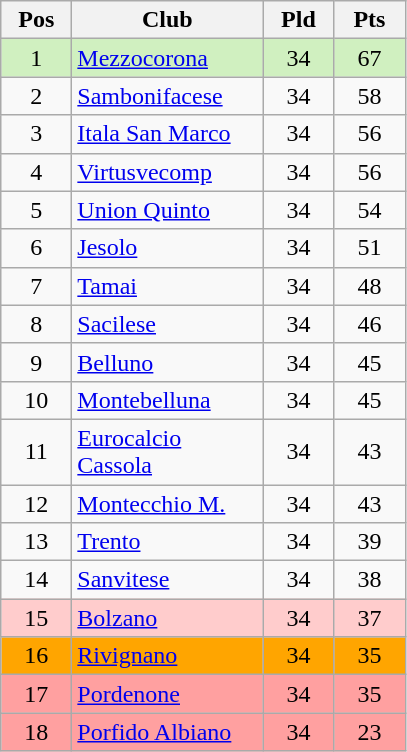<table class="wikitable">
<tr>
<th width=40>Pos</th>
<th width=120>Club</th>
<th width=40>Pld</th>
<th width=40>Pts</th>
</tr>
<tr style="background:#D0F0C0;">
<td style="text-align: center">1</td>
<td><a href='#'>Mezzocorona</a></td>
<td style="text-align: center">34</td>
<td style="text-align: center">67</td>
</tr>
<tr>
<td style="text-align: center">2</td>
<td><a href='#'>Sambonifacese</a></td>
<td style="text-align: center">34</td>
<td style="text-align: center">58</td>
</tr>
<tr>
<td style="text-align: center">3</td>
<td><a href='#'>Itala San Marco</a></td>
<td style="text-align: center">34</td>
<td style="text-align: center">56</td>
</tr>
<tr>
<td style="text-align: center">4</td>
<td><a href='#'>Virtusvecomp</a></td>
<td style="text-align: center">34</td>
<td style="text-align: center">56</td>
</tr>
<tr>
<td style="text-align: center">5</td>
<td><a href='#'>Union Quinto</a></td>
<td style="text-align: center">34</td>
<td style="text-align: center">54</td>
</tr>
<tr>
<td style="text-align: center">6</td>
<td><a href='#'>Jesolo</a></td>
<td style="text-align: center">34</td>
<td style="text-align: center">51</td>
</tr>
<tr>
<td style="text-align: center">7</td>
<td><a href='#'>Tamai</a></td>
<td style="text-align: center">34</td>
<td style="text-align: center">48</td>
</tr>
<tr>
<td style="text-align: center">8</td>
<td><a href='#'>Sacilese</a></td>
<td style="text-align: center">34</td>
<td style="text-align: center">46</td>
</tr>
<tr>
<td style="text-align: center">9</td>
<td><a href='#'>Belluno</a></td>
<td style="text-align: center">34</td>
<td style="text-align: center">45</td>
</tr>
<tr>
<td style="text-align: center">10</td>
<td><a href='#'>Montebelluna</a></td>
<td style="text-align: center">34</td>
<td style="text-align: center">45</td>
</tr>
<tr>
<td style="text-align: center">11</td>
<td><a href='#'>Eurocalcio Cassola</a></td>
<td style="text-align: center">34</td>
<td style="text-align: center">43</td>
</tr>
<tr>
<td style="text-align: center">12</td>
<td><a href='#'>Montecchio M.</a></td>
<td style="text-align: center">34</td>
<td style="text-align: center">43</td>
</tr>
<tr>
<td style="text-align: center">13</td>
<td><a href='#'>Trento</a></td>
<td style="text-align: center">34</td>
<td style="text-align: center">39</td>
</tr>
<tr>
<td style="text-align: center">14</td>
<td><a href='#'>Sanvitese</a></td>
<td style="text-align: center">34</td>
<td style="text-align: center">38</td>
</tr>
<tr style="background:#FFCCCC;">
<td style="text-align: center">15</td>
<td><a href='#'>Bolzano</a></td>
<td style="text-align: center">34</td>
<td style="text-align: center">37</td>
</tr>
<tr style="background:orange;">
<td style="text-align: center">16</td>
<td><a href='#'>Rivignano</a></td>
<td style="text-align: center">34</td>
<td style="text-align: center">35</td>
</tr>
<tr style="background:#FFA0A0;">
<td style="text-align: center">17</td>
<td><a href='#'>Pordenone</a></td>
<td style="text-align: center">34</td>
<td style="text-align: center">35</td>
</tr>
<tr style="background:#FFA0A0;">
<td style="text-align: center">18</td>
<td><a href='#'>Porfido Albiano</a></td>
<td style="text-align: center">34</td>
<td style="text-align: center">23</td>
</tr>
</table>
